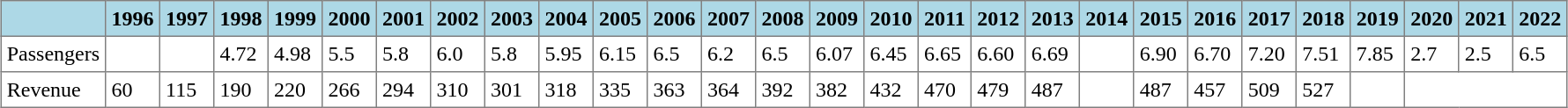<table border="1" cellpadding="4" style="border-collapse:collapse; margin:1em auto">
<tr style="background:lightblue;">
<th></th>
<th>1996</th>
<th>1997</th>
<th>1998</th>
<th>1999</th>
<th>2000</th>
<th>2001</th>
<th>2002</th>
<th>2003</th>
<th>2004</th>
<th>2005</th>
<th>2006</th>
<th>2007</th>
<th>2008</th>
<th>2009</th>
<th>2010</th>
<th>2011</th>
<th>2012</th>
<th>2013</th>
<th>2014</th>
<th>2015</th>
<th>2016</th>
<th>2017</th>
<th>2018</th>
<th>2019</th>
<th>2020</th>
<th>2021</th>
<th>2022</th>
</tr>
<tr>
<td>Passengers</td>
<td></td>
<td></td>
<td>4.72</td>
<td>4.98</td>
<td>5.5</td>
<td>5.8</td>
<td>6.0</td>
<td>5.8</td>
<td>5.95</td>
<td>6.15</td>
<td>6.5</td>
<td>6.2</td>
<td>6.5</td>
<td>6.07</td>
<td>6.45</td>
<td>6.65</td>
<td>6.60</td>
<td>6.69</td>
<td></td>
<td>6.90</td>
<td>6.70</td>
<td>7.20</td>
<td>7.51</td>
<td>7.85</td>
<td>2.7</td>
<td>2.5</td>
<td>6.5</td>
</tr>
<tr>
<td>Revenue</td>
<td>60</td>
<td>115</td>
<td>190</td>
<td>220</td>
<td>266</td>
<td>294</td>
<td>310</td>
<td>301</td>
<td>318</td>
<td>335</td>
<td>363</td>
<td>364</td>
<td>392</td>
<td>382</td>
<td>432</td>
<td>470</td>
<td>479</td>
<td>487</td>
<td></td>
<td>487</td>
<td>457</td>
<td>509</td>
<td>527</td>
<td></td>
</tr>
</table>
